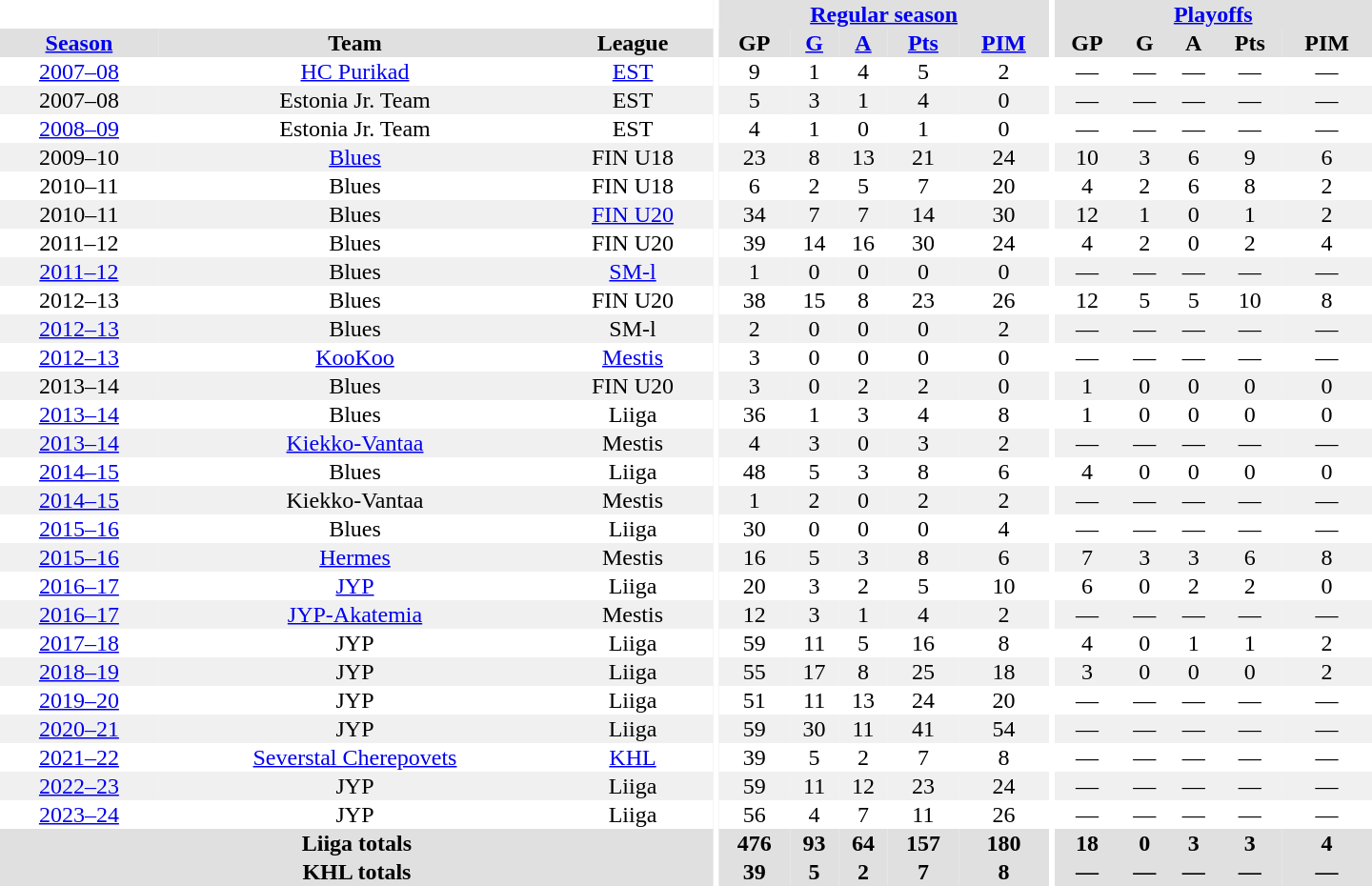<table border="0" cellpadding="1" cellspacing="0" style="text-align:center; width:60em">
<tr bgcolor="#e0e0e0">
<th colspan="3" bgcolor="#ffffff"></th>
<th rowspan="99" bgcolor="#ffffff"></th>
<th colspan="5"><a href='#'>Regular season</a></th>
<th rowspan="99" bgcolor="#ffffff"></th>
<th colspan="5"><a href='#'>Playoffs</a></th>
</tr>
<tr bgcolor="#e0e0e0">
<th><a href='#'>Season</a></th>
<th>Team</th>
<th>League</th>
<th>GP</th>
<th><a href='#'>G</a></th>
<th><a href='#'>A</a></th>
<th><a href='#'>Pts</a></th>
<th><a href='#'>PIM</a></th>
<th>GP</th>
<th>G</th>
<th>A</th>
<th>Pts</th>
<th>PIM</th>
</tr>
<tr>
<td><a href='#'>2007–08</a></td>
<td><a href='#'>HC Purikad</a></td>
<td><a href='#'>EST</a></td>
<td>9</td>
<td>1</td>
<td>4</td>
<td>5</td>
<td>2</td>
<td>—</td>
<td>—</td>
<td>—</td>
<td>—</td>
<td>—</td>
</tr>
<tr style="background:#f0f0f0;">
<td>2007–08</td>
<td>Estonia Jr. Team</td>
<td>EST</td>
<td>5</td>
<td>3</td>
<td>1</td>
<td>4</td>
<td>0</td>
<td>—</td>
<td>—</td>
<td>—</td>
<td>—</td>
<td>—</td>
</tr>
<tr>
<td><a href='#'>2008–09</a></td>
<td>Estonia Jr. Team</td>
<td>EST</td>
<td>4</td>
<td>1</td>
<td>0</td>
<td>1</td>
<td>0</td>
<td>—</td>
<td>—</td>
<td>—</td>
<td>—</td>
<td>—</td>
</tr>
<tr style="background:#f0f0f0;">
<td>2009–10</td>
<td><a href='#'>Blues</a></td>
<td>FIN U18</td>
<td>23</td>
<td>8</td>
<td>13</td>
<td>21</td>
<td>24</td>
<td>10</td>
<td>3</td>
<td>6</td>
<td>9</td>
<td>6</td>
</tr>
<tr>
<td>2010–11</td>
<td>Blues</td>
<td>FIN U18</td>
<td>6</td>
<td>2</td>
<td>5</td>
<td>7</td>
<td>20</td>
<td>4</td>
<td>2</td>
<td>6</td>
<td>8</td>
<td>2</td>
</tr>
<tr style="background:#f0f0f0;">
<td>2010–11</td>
<td>Blues</td>
<td><a href='#'>FIN U20</a></td>
<td>34</td>
<td>7</td>
<td>7</td>
<td>14</td>
<td>30</td>
<td>12</td>
<td>1</td>
<td>0</td>
<td>1</td>
<td>2</td>
</tr>
<tr>
<td>2011–12</td>
<td>Blues</td>
<td>FIN U20</td>
<td>39</td>
<td>14</td>
<td>16</td>
<td>30</td>
<td>24</td>
<td>4</td>
<td>2</td>
<td>0</td>
<td>2</td>
<td>4</td>
</tr>
<tr style="background:#f0f0f0;">
<td><a href='#'>2011–12</a></td>
<td>Blues</td>
<td><a href='#'>SM-l</a></td>
<td>1</td>
<td>0</td>
<td>0</td>
<td>0</td>
<td>0</td>
<td>—</td>
<td>—</td>
<td>—</td>
<td>—</td>
<td>—</td>
</tr>
<tr>
<td>2012–13</td>
<td>Blues</td>
<td>FIN U20</td>
<td>38</td>
<td>15</td>
<td>8</td>
<td>23</td>
<td>26</td>
<td>12</td>
<td>5</td>
<td>5</td>
<td>10</td>
<td>8</td>
</tr>
<tr style="background:#f0f0f0;">
<td><a href='#'>2012–13</a></td>
<td>Blues</td>
<td>SM-l</td>
<td>2</td>
<td>0</td>
<td>0</td>
<td>0</td>
<td>2</td>
<td>—</td>
<td>—</td>
<td>—</td>
<td>—</td>
<td>—</td>
</tr>
<tr>
<td><a href='#'>2012–13</a></td>
<td><a href='#'>KooKoo</a></td>
<td><a href='#'>Mestis</a></td>
<td>3</td>
<td>0</td>
<td>0</td>
<td>0</td>
<td>0</td>
<td>—</td>
<td>—</td>
<td>—</td>
<td>—</td>
<td>—</td>
</tr>
<tr style="background:#f0f0f0;">
<td>2013–14</td>
<td>Blues</td>
<td>FIN U20</td>
<td>3</td>
<td>0</td>
<td>2</td>
<td>2</td>
<td>0</td>
<td>1</td>
<td>0</td>
<td>0</td>
<td>0</td>
<td>0</td>
</tr>
<tr>
<td><a href='#'>2013–14</a></td>
<td>Blues</td>
<td>Liiga</td>
<td>36</td>
<td>1</td>
<td>3</td>
<td>4</td>
<td>8</td>
<td>1</td>
<td>0</td>
<td>0</td>
<td>0</td>
<td>0</td>
</tr>
<tr style="background:#f0f0f0;">
<td><a href='#'>2013–14</a></td>
<td><a href='#'>Kiekko-Vantaa</a></td>
<td>Mestis</td>
<td>4</td>
<td>3</td>
<td>0</td>
<td>3</td>
<td>2</td>
<td>—</td>
<td>—</td>
<td>—</td>
<td>—</td>
<td>—</td>
</tr>
<tr>
<td><a href='#'>2014–15</a></td>
<td>Blues</td>
<td>Liiga</td>
<td>48</td>
<td>5</td>
<td>3</td>
<td>8</td>
<td>6</td>
<td>4</td>
<td>0</td>
<td>0</td>
<td>0</td>
<td>0</td>
</tr>
<tr style="background:#f0f0f0;">
<td><a href='#'>2014–15</a></td>
<td>Kiekko-Vantaa</td>
<td>Mestis</td>
<td>1</td>
<td>2</td>
<td>0</td>
<td>2</td>
<td>2</td>
<td>—</td>
<td>—</td>
<td>—</td>
<td>—</td>
<td>—</td>
</tr>
<tr>
<td><a href='#'>2015–16</a></td>
<td>Blues</td>
<td>Liiga</td>
<td>30</td>
<td>0</td>
<td>0</td>
<td>0</td>
<td>4</td>
<td>—</td>
<td>—</td>
<td>—</td>
<td>—</td>
<td>—</td>
</tr>
<tr style="background:#f0f0f0;">
<td><a href='#'>2015–16</a></td>
<td><a href='#'>Hermes</a></td>
<td>Mestis</td>
<td>16</td>
<td>5</td>
<td>3</td>
<td>8</td>
<td>6</td>
<td>7</td>
<td>3</td>
<td>3</td>
<td>6</td>
<td>8</td>
</tr>
<tr>
<td><a href='#'>2016–17</a></td>
<td><a href='#'>JYP</a></td>
<td>Liiga</td>
<td>20</td>
<td>3</td>
<td>2</td>
<td>5</td>
<td>10</td>
<td>6</td>
<td>0</td>
<td>2</td>
<td>2</td>
<td>0</td>
</tr>
<tr style="background:#f0f0f0;">
<td><a href='#'>2016–17</a></td>
<td><a href='#'>JYP-Akatemia</a></td>
<td>Mestis</td>
<td>12</td>
<td>3</td>
<td>1</td>
<td>4</td>
<td>2</td>
<td>—</td>
<td>—</td>
<td>—</td>
<td>—</td>
<td>—</td>
</tr>
<tr>
<td><a href='#'>2017–18</a></td>
<td>JYP</td>
<td>Liiga</td>
<td>59</td>
<td>11</td>
<td>5</td>
<td>16</td>
<td>8</td>
<td>4</td>
<td>0</td>
<td>1</td>
<td>1</td>
<td>2</td>
</tr>
<tr style="background:#f0f0f0;">
<td><a href='#'>2018–19</a></td>
<td>JYP</td>
<td>Liiga</td>
<td>55</td>
<td>17</td>
<td>8</td>
<td>25</td>
<td>18</td>
<td>3</td>
<td>0</td>
<td>0</td>
<td>0</td>
<td>2</td>
</tr>
<tr>
<td><a href='#'>2019–20</a></td>
<td>JYP</td>
<td>Liiga</td>
<td>51</td>
<td>11</td>
<td>13</td>
<td>24</td>
<td>20</td>
<td>—</td>
<td>—</td>
<td>—</td>
<td>—</td>
<td>—</td>
</tr>
<tr style="background:#f0f0f0;">
<td><a href='#'>2020–21</a></td>
<td>JYP</td>
<td>Liiga</td>
<td>59</td>
<td>30</td>
<td>11</td>
<td>41</td>
<td>54</td>
<td>—</td>
<td>—</td>
<td>—</td>
<td>—</td>
<td>—</td>
</tr>
<tr>
<td><a href='#'>2021–22</a></td>
<td><a href='#'>Severstal Cherepovets</a></td>
<td><a href='#'>KHL</a></td>
<td>39</td>
<td>5</td>
<td>2</td>
<td>7</td>
<td>8</td>
<td>—</td>
<td>—</td>
<td>—</td>
<td>—</td>
<td>—</td>
</tr>
<tr style="background:#f0f0f0;">
<td><a href='#'>2022–23</a></td>
<td>JYP</td>
<td>Liiga</td>
<td>59</td>
<td>11</td>
<td>12</td>
<td>23</td>
<td>24</td>
<td>—</td>
<td>—</td>
<td>—</td>
<td>—</td>
<td>—</td>
</tr>
<tr>
<td><a href='#'>2023–24</a></td>
<td>JYP</td>
<td>Liiga</td>
<td>56</td>
<td>4</td>
<td>7</td>
<td>11</td>
<td>26</td>
<td>—</td>
<td>—</td>
<td>—</td>
<td>—</td>
<td>—</td>
</tr>
<tr style="text-align:center; background:#e0e0e0;">
<th colspan="3">Liiga totals</th>
<th>476</th>
<th>93</th>
<th>64</th>
<th>157</th>
<th>180</th>
<th>18</th>
<th>0</th>
<th>3</th>
<th>3</th>
<th>4</th>
</tr>
<tr style="text-align:center; background:#e0e0e0;">
<th colspan="3">KHL totals</th>
<th>39</th>
<th>5</th>
<th>2</th>
<th>7</th>
<th>8</th>
<th>—</th>
<th>—</th>
<th>—</th>
<th>—</th>
<th>—</th>
</tr>
</table>
